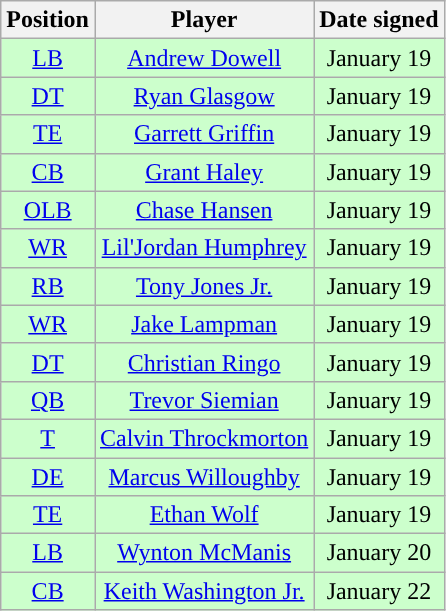<table class="wikitable" style="text-align:center">
<tr>
<th>Position</th>
<th>Player</th>
<th>Date signed</th>
</tr>
<tr style="background:#cfc">
<td><a href='#'>LB</a></td>
<td><a href='#'>Andrew Dowell</a></td>
<td>January 19</td>
</tr>
<tr style="background:#cfc">
<td><a href='#'>DT</a></td>
<td><a href='#'>Ryan Glasgow</a></td>
<td>January 19</td>
</tr>
<tr style="background:#cfc">
<td><a href='#'>TE</a></td>
<td><a href='#'>Garrett Griffin</a></td>
<td>January 19</td>
</tr>
<tr style="background:#cfc">
<td><a href='#'>CB</a></td>
<td><a href='#'>Grant Haley</a></td>
<td>January 19</td>
</tr>
<tr style="background:#cfc">
<td><a href='#'>OLB</a></td>
<td><a href='#'>Chase Hansen</a></td>
<td>January 19</td>
</tr>
<tr style="background:#cfc">
<td><a href='#'>WR</a></td>
<td><a href='#'>Lil'Jordan Humphrey</a></td>
<td>January 19</td>
</tr>
<tr style="background:#cfc">
<td><a href='#'>RB</a></td>
<td><a href='#'>Tony Jones Jr.</a></td>
<td>January 19</td>
</tr>
<tr style="background:#cfc">
<td><a href='#'>WR</a></td>
<td><a href='#'>Jake Lampman</a></td>
<td>January 19</td>
</tr>
<tr style="background:#cfc">
<td><a href='#'>DT</a></td>
<td><a href='#'>Christian Ringo</a></td>
<td>January 19</td>
</tr>
<tr style="background:#cfc">
<td><a href='#'>QB</a></td>
<td><a href='#'>Trevor Siemian</a></td>
<td>January 19</td>
</tr>
<tr style="background:#cfc">
<td><a href='#'>T</a></td>
<td><a href='#'>Calvin Throckmorton</a></td>
<td>January 19</td>
</tr>
<tr style="background:#cfc">
<td><a href='#'>DE</a></td>
<td><a href='#'>Marcus Willoughby</a></td>
<td>January 19</td>
</tr>
<tr style="background:#cfc">
<td><a href='#'>TE</a></td>
<td><a href='#'>Ethan Wolf</a></td>
<td>January 19</td>
</tr>
<tr style="background:#cfc">
<td><a href='#'>LB</a></td>
<td><a href='#'>Wynton McManis</a></td>
<td>January 20</td>
</tr>
<tr style="background:#cfc">
<td><a href='#'>CB</a></td>
<td><a href='#'>Keith Washington Jr.</a></td>
<td>January 22</td>
</tr>
</table>
